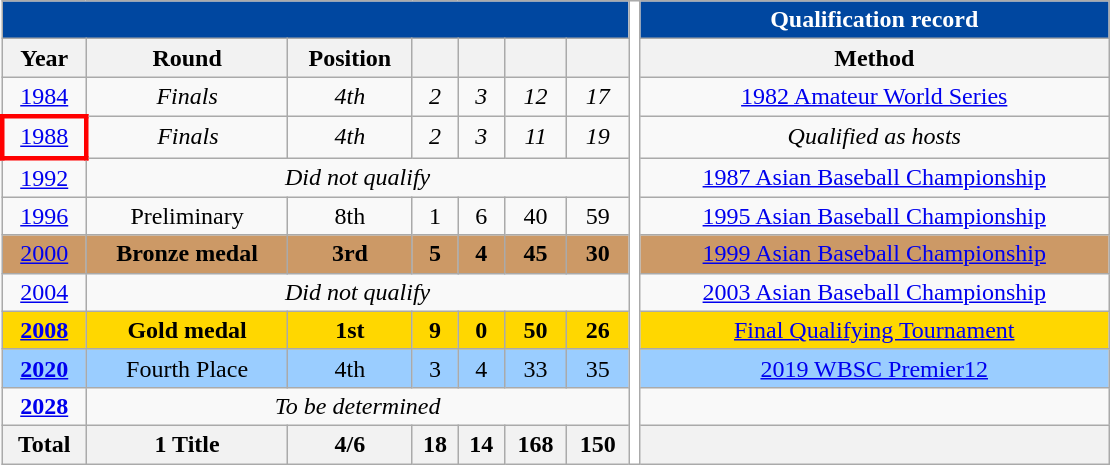<table class="wikitable" style="text-align: center;">
<tr>
<th style="background:#0047A0;" colspan="7"><a href='#'></a> </th>
<th style="background:white; width:1%;" rowspan="16"></th>
<th style="background:#0047A0; color:#FFFFFF;" colspan="5">Qualification record</th>
</tr>
<tr>
<th>Year</th>
<th>Round</th>
<th>Position</th>
<th></th>
<th></th>
<th></th>
<th></th>
<th>Method</th>
</tr>
<tr>
<td> <a href='#'>1984</a></td>
<td><em>Finals</em></td>
<td><em>4th</em> </td>
<td><em>2</em></td>
<td><em>3</em></td>
<td><em>12</em></td>
<td><em>17</em></td>
<td> <a href='#'>1982 Amateur World Series</a></td>
</tr>
<tr>
<td style="border: 3px solid red"> <a href='#'>1988</a></td>
<td><em>Finals</em></td>
<td><em>4th</em> </td>
<td><em>2</em></td>
<td><em>3</em></td>
<td><em>11</em></td>
<td><em>19</em></td>
<td><em>Qualified as hosts</em></td>
</tr>
<tr>
<td> <a href='#'>1992</a></td>
<td colspan=6 align=center><em>Did not qualify</em></td>
<td> <a href='#'>1987 Asian Baseball Championship</a></td>
</tr>
<tr>
<td> <a href='#'>1996</a></td>
<td>Preliminary</td>
<td>8th</td>
<td>1</td>
<td>6</td>
<td>40</td>
<td>59</td>
<td> <a href='#'>1995 Asian Baseball Championship</a></td>
</tr>
<tr style="background:#c96;">
<td> <a href='#'>2000</a></td>
<td><strong>Bronze medal</strong></td>
<td><strong> 3rd</strong></td>
<td><strong>5</strong></td>
<td><strong>4</strong></td>
<td><strong>45</strong></td>
<td><strong>30</strong></td>
<td> <a href='#'>1999 Asian Baseball Championship</a></td>
</tr>
<tr>
<td> <a href='#'>2004</a></td>
<td colspan=6 align=center><em>Did not qualify</em></td>
<td> <a href='#'>2003 Asian Baseball Championship</a></td>
</tr>
<tr style="background:Gold;">
<td> <strong><a href='#'>2008</a></strong></td>
<td><strong>Gold medal</strong></td>
<td> <strong>1st</strong></td>
<td><strong>9</strong></td>
<td><strong>0</strong></td>
<td><strong>50</strong></td>
<td><strong>26</strong></td>
<td> <a href='#'>Final Qualifying Tournament</a></td>
</tr>
<tr style="background:#9acdff;">
<td> <strong><a href='#'>2020</a></strong></td>
<td>Fourth Place</td>
<td>4th</td>
<td>3</td>
<td>4</td>
<td>33</td>
<td>35</td>
<td> <a href='#'>2019 WBSC Premier12</a></td>
</tr>
<tr>
<td> <strong><a href='#'>2028</a></strong></td>
<td colspan=6 align=center><em>To be determined</em></td>
</tr>
<tr>
<th>Total </th>
<th>1 Title</th>
<th>4/6</th>
<th>18</th>
<th>14</th>
<th>168</th>
<th>150</th>
<th></th>
</tr>
</table>
